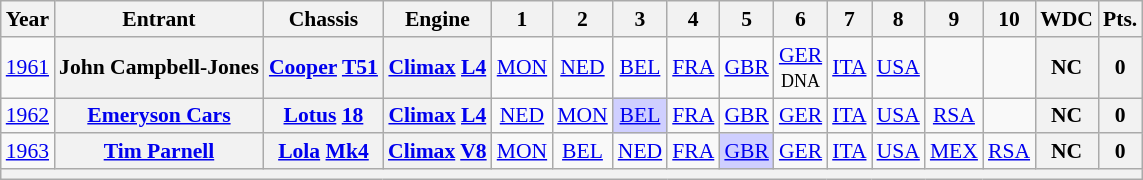<table class="wikitable" style="text-align:center; font-size:90%">
<tr>
<th>Year</th>
<th>Entrant</th>
<th>Chassis</th>
<th>Engine</th>
<th>1</th>
<th>2</th>
<th>3</th>
<th>4</th>
<th>5</th>
<th>6</th>
<th>7</th>
<th>8</th>
<th>9</th>
<th>10</th>
<th>WDC</th>
<th>Pts.</th>
</tr>
<tr>
<td><a href='#'>1961</a></td>
<th>John Campbell-Jones</th>
<th><a href='#'>Cooper</a> <a href='#'>T51</a></th>
<th><a href='#'>Climax</a> <a href='#'>L4</a></th>
<td><a href='#'>MON</a></td>
<td><a href='#'>NED</a></td>
<td><a href='#'>BEL</a></td>
<td><a href='#'>FRA</a></td>
<td><a href='#'>GBR</a></td>
<td><a href='#'>GER</a><br><small>DNA</small></td>
<td><a href='#'>ITA</a></td>
<td><a href='#'>USA</a></td>
<td></td>
<td></td>
<th>NC</th>
<th>0</th>
</tr>
<tr>
<td><a href='#'>1962</a></td>
<th><a href='#'>Emeryson Cars</a></th>
<th><a href='#'>Lotus</a> <a href='#'>18</a></th>
<th><a href='#'>Climax</a> <a href='#'>L4</a></th>
<td><a href='#'>NED</a></td>
<td><a href='#'>MON</a></td>
<td style="background:#CFCFFF;"><a href='#'>BEL</a><br></td>
<td><a href='#'>FRA</a></td>
<td><a href='#'>GBR</a></td>
<td><a href='#'>GER</a></td>
<td><a href='#'>ITA</a></td>
<td><a href='#'>USA</a></td>
<td><a href='#'>RSA</a></td>
<td></td>
<th>NC</th>
<th>0</th>
</tr>
<tr>
<td><a href='#'>1963</a></td>
<th><a href='#'>Tim Parnell</a></th>
<th><a href='#'>Lola</a> <a href='#'>Mk4</a></th>
<th><a href='#'>Climax</a> <a href='#'>V8</a></th>
<td><a href='#'>MON</a></td>
<td><a href='#'>BEL</a></td>
<td><a href='#'>NED</a></td>
<td><a href='#'>FRA</a></td>
<td style="background:#CFCFFF;"><a href='#'>GBR</a><br></td>
<td><a href='#'>GER</a></td>
<td><a href='#'>ITA</a></td>
<td><a href='#'>USA</a></td>
<td><a href='#'>MEX</a></td>
<td><a href='#'>RSA</a></td>
<th>NC</th>
<th>0</th>
</tr>
<tr>
<th colspan="16"></th>
</tr>
</table>
